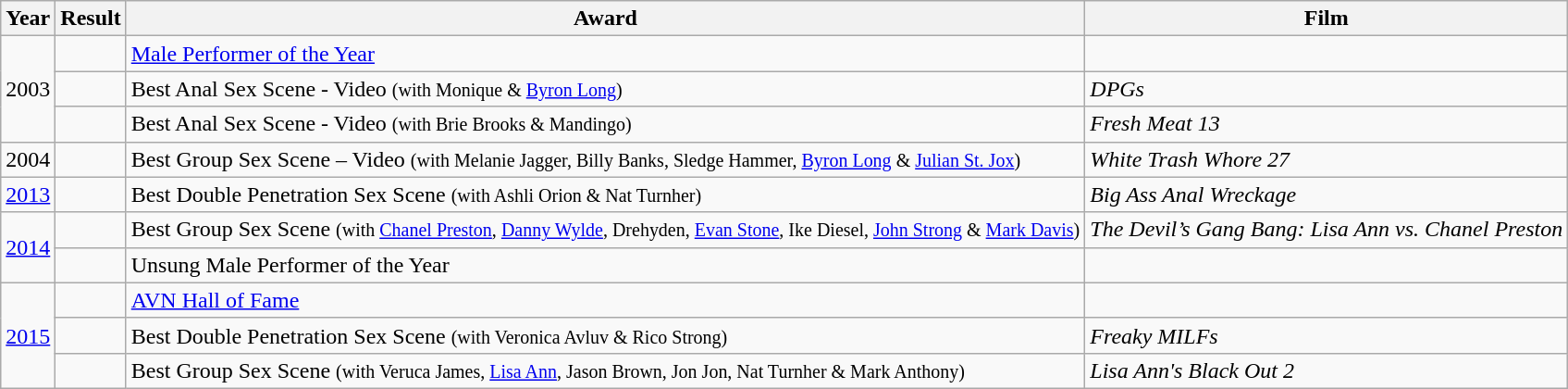<table class="wikitable">
<tr>
<th>Year</th>
<th>Result</th>
<th>Award</th>
<th>Film</th>
</tr>
<tr>
<td rowspan="3">2003</td>
<td></td>
<td><a href='#'>Male Performer of the Year</a></td>
<td></td>
</tr>
<tr>
<td></td>
<td>Best Anal Sex Scene - Video <small>(with Monique & <a href='#'>Byron Long</a>)</small></td>
<td><em>DPGs</em></td>
</tr>
<tr>
<td></td>
<td>Best Anal Sex Scene - Video <small>(with Brie Brooks & Mandingo)</small></td>
<td><em>Fresh Meat 13</em></td>
</tr>
<tr>
<td>2004</td>
<td></td>
<td>Best Group Sex Scene – Video <small>(with Melanie Jagger, Billy Banks, Sledge Hammer, <a href='#'>Byron Long</a> & <a href='#'>Julian St. Jox</a>)</small></td>
<td><em>White Trash Whore 27</em></td>
</tr>
<tr>
<td><a href='#'>2013</a></td>
<td></td>
<td>Best Double Penetration Sex Scene <small>(with Ashli Orion & Nat Turnher)</small></td>
<td><em>Big Ass Anal Wreckage</em></td>
</tr>
<tr>
<td rowspan="2"><a href='#'>2014</a></td>
<td></td>
<td>Best Group Sex Scene <small>(with <a href='#'>Chanel Preston</a>, <a href='#'>Danny Wylde</a>, Drehyden, <a href='#'>Evan Stone</a>, Ike Diesel, <a href='#'>John Strong</a> & <a href='#'>Mark Davis</a>)</small></td>
<td><em>The Devil’s Gang Bang: Lisa Ann vs. Chanel Preston</em></td>
</tr>
<tr>
<td></td>
<td>Unsung Male Performer of the Year</td>
<td></td>
</tr>
<tr>
<td rowspan="3"><a href='#'>2015</a></td>
<td></td>
<td><a href='#'>AVN Hall of Fame</a></td>
<td></td>
</tr>
<tr>
<td></td>
<td>Best Double Penetration Sex Scene <small>(with Veronica Avluv & Rico Strong)</small></td>
<td><em>Freaky MILFs</em></td>
</tr>
<tr>
<td></td>
<td>Best Group Sex Scene <small>(with Veruca James, <a href='#'>Lisa Ann</a>, Jason Brown, Jon Jon, Nat Turnher & Mark Anthony)</small></td>
<td><em>Lisa Ann's Black Out 2</em></td>
</tr>
</table>
